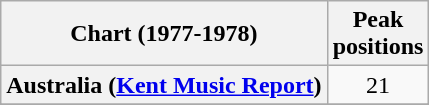<table class="wikitable sortable plainrowheaders">
<tr>
<th scope="col">Chart (1977-1978)</th>
<th scope="col">Peak<br>positions</th>
</tr>
<tr>
<th scope="row">Australia (<a href='#'>Kent Music Report</a>)</th>
<td style="text-align:center;">21</td>
</tr>
<tr>
</tr>
<tr>
</tr>
<tr>
</tr>
</table>
